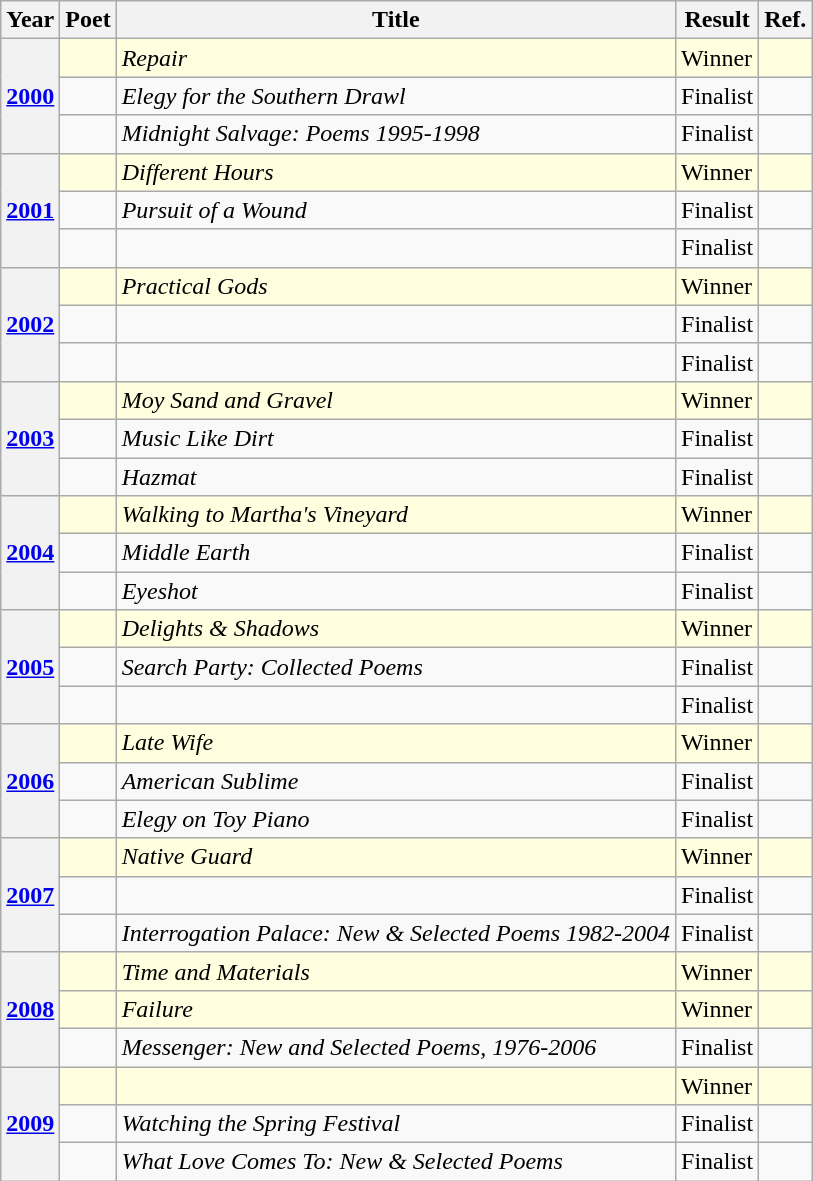<table class="wikitable sortable mw-collapsible">
<tr>
<th>Year</th>
<th>Poet</th>
<th>Title</th>
<th>Result</th>
<th>Ref.</th>
</tr>
<tr style=background-color:lightyellow;>
<th rowspan="3"><a href='#'>2000</a></th>
<td></td>
<td><em>Repair</em></td>
<td>Winner</td>
<td></td>
</tr>
<tr>
<td></td>
<td><em>Elegy for the Southern Drawl</em></td>
<td>Finalist</td>
<td></td>
</tr>
<tr>
<td></td>
<td><em>Midnight Salvage: Poems 1995-1998</em></td>
<td>Finalist</td>
<td></td>
</tr>
<tr style=background-color:lightyellow;>
<th rowspan="3"><a href='#'>2001</a></th>
<td></td>
<td><em>Different Hours</em></td>
<td>Winner</td>
<td></td>
</tr>
<tr>
<td></td>
<td><em>Pursuit of a Wound</em></td>
<td>Finalist</td>
<td></td>
</tr>
<tr>
<td></td>
<td><em></em></td>
<td>Finalist</td>
<td></td>
</tr>
<tr style=background-color:lightyellow;>
<th rowspan="3"><a href='#'>2002</a></th>
<td></td>
<td><em>Practical Gods</em></td>
<td>Winner</td>
<td></td>
</tr>
<tr>
<td></td>
<td><em></em></td>
<td>Finalist</td>
<td></td>
</tr>
<tr>
<td></td>
<td><em></em></td>
<td>Finalist</td>
<td></td>
</tr>
<tr style=background-color:lightyellow;>
<th rowspan="3"><a href='#'>2003</a></th>
<td></td>
<td><em>Moy Sand and Gravel</em></td>
<td>Winner</td>
<td></td>
</tr>
<tr>
<td></td>
<td><em>Music Like Dirt</em></td>
<td>Finalist</td>
<td></td>
</tr>
<tr>
<td></td>
<td><em>Hazmat</em></td>
<td>Finalist</td>
<td></td>
</tr>
<tr style=background-color:lightyellow;>
<th rowspan="3"><a href='#'>2004</a></th>
<td></td>
<td><em>Walking to Martha's Vineyard</em></td>
<td>Winner</td>
<td></td>
</tr>
<tr>
<td></td>
<td><em>Middle Earth</em></td>
<td>Finalist</td>
<td></td>
</tr>
<tr>
<td></td>
<td><em>Eyeshot</em></td>
<td>Finalist</td>
<td></td>
</tr>
<tr style=background-color:lightyellow;>
<th rowspan="3"><a href='#'>2005</a></th>
<td></td>
<td><em>Delights & Shadows</em></td>
<td>Winner</td>
<td></td>
</tr>
<tr>
<td></td>
<td><em>Search Party: Collected Poems</em></td>
<td>Finalist</td>
<td></td>
</tr>
<tr>
<td></td>
<td><em></em></td>
<td>Finalist</td>
<td></td>
</tr>
<tr style=background-color:lightyellow;>
<th rowspan="3"><a href='#'>2006</a></th>
<td></td>
<td><em>Late Wife</em></td>
<td>Winner</td>
<td></td>
</tr>
<tr>
<td></td>
<td><em>American Sublime</em></td>
<td>Finalist</td>
<td></td>
</tr>
<tr>
<td></td>
<td><em>Elegy on Toy Piano</em></td>
<td>Finalist</td>
<td></td>
</tr>
<tr style=background-color:lightyellow;>
<th rowspan="3"><a href='#'>2007</a></th>
<td></td>
<td><em>Native Guard</em></td>
<td>Winner</td>
<td></td>
</tr>
<tr>
<td></td>
<td><em></em></td>
<td>Finalist</td>
<td></td>
</tr>
<tr>
<td></td>
<td><em>Interrogation Palace: New & Selected Poems 1982-2004</em></td>
<td>Finalist</td>
<td></td>
</tr>
<tr style=background-color:lightyellow;>
<th rowspan="3"><a href='#'>2008</a></th>
<td></td>
<td><em>Time and Materials</em></td>
<td>Winner</td>
<td></td>
</tr>
<tr style=background-color:lightyellow;>
<td></td>
<td><em>Failure</em></td>
<td>Winner</td>
<td></td>
</tr>
<tr>
<td></td>
<td><em>Messenger: New and Selected Poems, 1976-2006</em></td>
<td>Finalist</td>
<td></td>
</tr>
<tr style=background-color:lightyellow;>
<th rowspan="3"><a href='#'>2009</a></th>
<td></td>
<td><em></em></td>
<td>Winner</td>
<td></td>
</tr>
<tr>
<td></td>
<td><em>Watching the Spring Festival</em></td>
<td>Finalist</td>
<td></td>
</tr>
<tr>
<td></td>
<td><em>What Love Comes To: New & Selected Poems</em></td>
<td>Finalist</td>
<td></td>
</tr>
</table>
